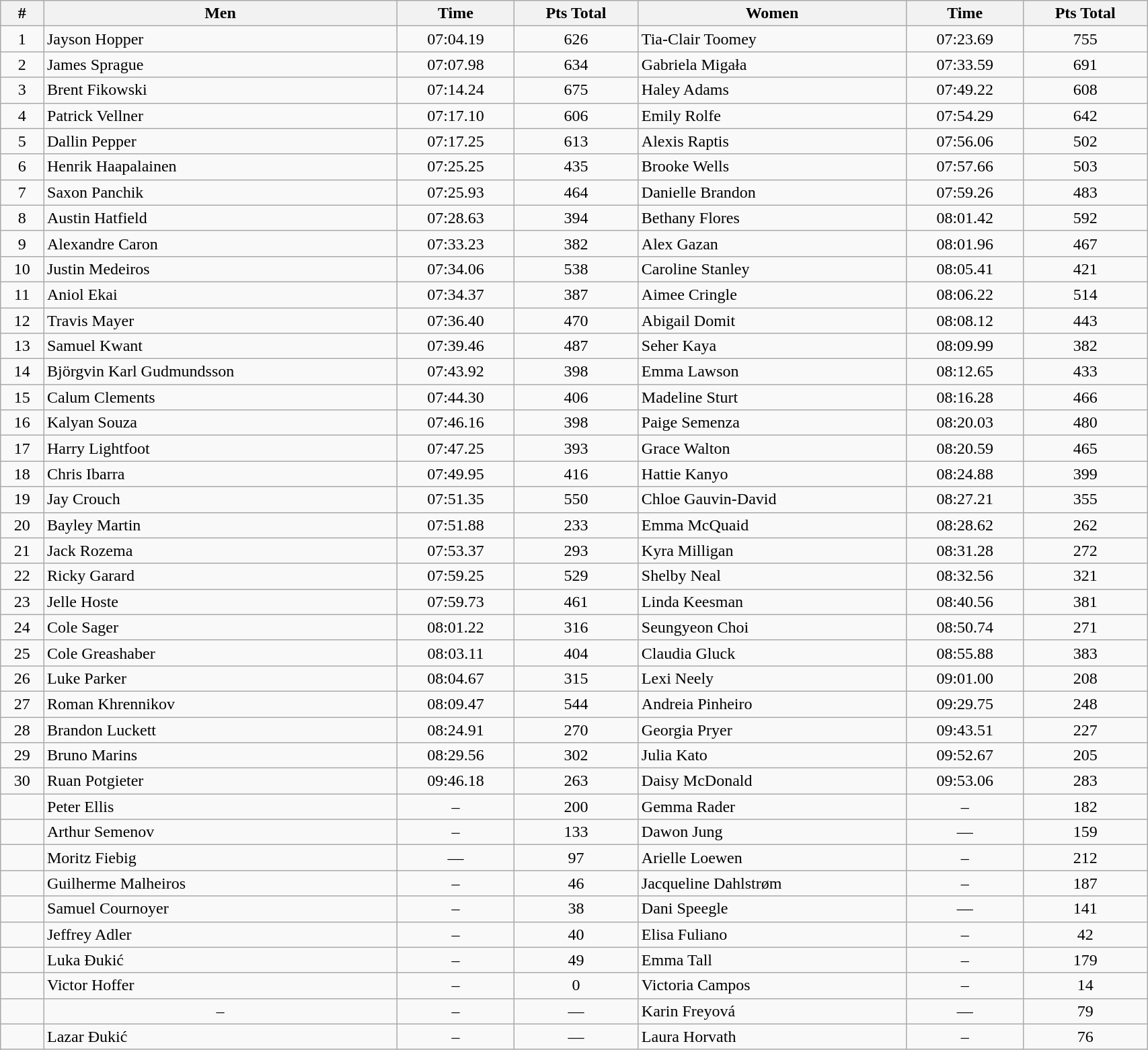<table class="wikitable sortable" style="display: inline-table;width: 90%; text-align:center">
<tr>
<th>#</th>
<th>Men</th>
<th>Time</th>
<th>Pts Total</th>
<th>Women</th>
<th>Time</th>
<th>Pts Total</th>
</tr>
<tr>
<td>1</td>
<td align=left> Jayson Hopper</td>
<td>07:04.19</td>
<td>626</td>
<td align=left> Tia-Clair Toomey</td>
<td>07:23.69</td>
<td>755</td>
</tr>
<tr>
<td>2</td>
<td align=left> James Sprague</td>
<td>07:07.98</td>
<td>634</td>
<td align=left> Gabriela Migała</td>
<td>07:33.59</td>
<td>691</td>
</tr>
<tr>
<td>3</td>
<td align=left> Brent Fikowski</td>
<td>07:14.24</td>
<td>675</td>
<td align=left> Haley Adams</td>
<td>07:49.22</td>
<td>608</td>
</tr>
<tr>
<td>4</td>
<td align=left> Patrick Vellner</td>
<td>07:17.10</td>
<td>606</td>
<td align=left> Emily Rolfe</td>
<td>07:54.29</td>
<td>642</td>
</tr>
<tr>
<td>5</td>
<td align=left> Dallin Pepper</td>
<td>07:17.25</td>
<td>613</td>
<td align=left> Alexis Raptis</td>
<td>07:56.06</td>
<td>502</td>
</tr>
<tr>
<td>6</td>
<td align=left> Henrik Haapalainen</td>
<td>07:25.25</td>
<td>435</td>
<td align=left> Brooke Wells</td>
<td>07:57.66</td>
<td>503</td>
</tr>
<tr>
<td>7</td>
<td align=left> Saxon Panchik</td>
<td>07:25.93</td>
<td>464</td>
<td align=left> Danielle Brandon</td>
<td>07:59.26</td>
<td>483</td>
</tr>
<tr>
<td>8</td>
<td align=left> Austin Hatfield</td>
<td>07:28.63</td>
<td>394</td>
<td align=left> Bethany Flores</td>
<td>08:01.42</td>
<td>592</td>
</tr>
<tr>
<td>9</td>
<td align=left> Alexandre Caron</td>
<td>07:33.23</td>
<td>382</td>
<td align=left> Alex Gazan</td>
<td>08:01.96</td>
<td>467</td>
</tr>
<tr>
<td>10</td>
<td align=left> Justin Medeiros</td>
<td>07:34.06</td>
<td>538</td>
<td align=left> Caroline Stanley</td>
<td>08:05.41</td>
<td>421</td>
</tr>
<tr>
<td>11</td>
<td align=left> Aniol Ekai</td>
<td>07:34.37</td>
<td>387</td>
<td align=left> Aimee Cringle</td>
<td>08:06.22</td>
<td>514</td>
</tr>
<tr>
<td>12</td>
<td align=left> Travis Mayer</td>
<td>07:36.40</td>
<td>470</td>
<td align=left> Abigail Domit</td>
<td>08:08.12</td>
<td>443</td>
</tr>
<tr>
<td>13</td>
<td align=left> Samuel Kwant</td>
<td>07:39.46</td>
<td>487</td>
<td align=left> Seher Kaya</td>
<td>08:09.99</td>
<td>382</td>
</tr>
<tr>
<td>14</td>
<td align=left> Björgvin Karl Gudmundsson</td>
<td>07:43.92</td>
<td>398</td>
<td align=left> Emma Lawson</td>
<td>08:12.65</td>
<td>433</td>
</tr>
<tr>
<td>15</td>
<td align=left> Calum Clements</td>
<td>07:44.30</td>
<td>406</td>
<td align=left> Madeline Sturt</td>
<td>08:16.28</td>
<td>466</td>
</tr>
<tr>
<td>16</td>
<td align=left> Kalyan Souza</td>
<td>07:46.16</td>
<td>398</td>
<td align=left> Paige Semenza</td>
<td>08:20.03</td>
<td>480</td>
</tr>
<tr>
<td>17</td>
<td align=left> Harry Lightfoot</td>
<td>07:47.25</td>
<td>393</td>
<td align=left> Grace Walton</td>
<td>08:20.59</td>
<td>465</td>
</tr>
<tr>
<td>18</td>
<td align=left> Chris Ibarra</td>
<td>07:49.95</td>
<td>416</td>
<td align=left> Hattie Kanyo</td>
<td>08:24.88</td>
<td>399</td>
</tr>
<tr>
<td>19</td>
<td align=left> Jay Crouch</td>
<td>07:51.35</td>
<td>550</td>
<td align=left> Chloe Gauvin-David</td>
<td>08:27.21</td>
<td>355</td>
</tr>
<tr>
<td>20</td>
<td align=left> Bayley Martin</td>
<td>07:51.88</td>
<td>233</td>
<td align=left> Emma McQuaid</td>
<td>08:28.62</td>
<td>262</td>
</tr>
<tr>
<td>21</td>
<td align=left> Jack Rozema</td>
<td>07:53.37</td>
<td>293</td>
<td align=left> Kyra Milligan</td>
<td>08:31.28</td>
<td>272</td>
</tr>
<tr>
<td>22</td>
<td align=left> Ricky Garard</td>
<td>07:59.25</td>
<td>529</td>
<td align=left> Shelby Neal</td>
<td>08:32.56</td>
<td>321</td>
</tr>
<tr>
<td>23</td>
<td align=left> Jelle Hoste</td>
<td>07:59.73</td>
<td>461</td>
<td align=left> Linda Keesman</td>
<td>08:40.56</td>
<td>381</td>
</tr>
<tr>
<td>24</td>
<td align=left> Cole Sager</td>
<td>08:01.22</td>
<td>316</td>
<td align=left> Seungyeon Choi</td>
<td>08:50.74</td>
<td>271</td>
</tr>
<tr>
<td>25</td>
<td align=left> Cole Greashaber</td>
<td>08:03.11</td>
<td>404</td>
<td align=left> Claudia Gluck</td>
<td>08:55.88</td>
<td>383</td>
</tr>
<tr>
<td>26</td>
<td align=left> Luke Parker</td>
<td>08:04.67</td>
<td>315</td>
<td align=left> Lexi Neely</td>
<td>09:01.00</td>
<td>208</td>
</tr>
<tr>
<td>27</td>
<td align=left> Roman Khrennikov</td>
<td>08:09.47</td>
<td>544</td>
<td align=left> Andreia Pinheiro</td>
<td>09:29.75</td>
<td>248</td>
</tr>
<tr>
<td>28</td>
<td align=left> Brandon Luckett</td>
<td>08:24.91</td>
<td>270</td>
<td align=left> Georgia Pryer</td>
<td>09:43.51</td>
<td>227</td>
</tr>
<tr>
<td>29</td>
<td align=left> Bruno Marins</td>
<td>08:29.56</td>
<td>302</td>
<td align=left> Julia Kato</td>
<td>09:52.67</td>
<td>205</td>
</tr>
<tr>
<td>30</td>
<td align=left> Ruan Potgieter</td>
<td>09:46.18</td>
<td>263</td>
<td align=left> Daisy McDonald</td>
<td>09:53.06</td>
<td>283</td>
</tr>
<tr>
<td></td>
<td align=left> Peter Ellis</td>
<td>–</td>
<td>200</td>
<td align=left> Gemma Rader</td>
<td>–</td>
<td>182</td>
</tr>
<tr>
<td></td>
<td align=left> Arthur Semenov</td>
<td>–</td>
<td>133</td>
<td align=left> Dawon Jung</td>
<td>—</td>
<td>159</td>
</tr>
<tr>
<td></td>
<td align=left> Moritz Fiebig</td>
<td>—</td>
<td>97</td>
<td align=left> Arielle Loewen</td>
<td>–</td>
<td>212</td>
</tr>
<tr>
<td></td>
<td align=left> Guilherme Malheiros</td>
<td>–</td>
<td>46</td>
<td align=left> Jacqueline Dahlstrøm</td>
<td>–</td>
<td>187</td>
</tr>
<tr>
<td></td>
<td align=left> Samuel Cournoyer</td>
<td>–</td>
<td>38</td>
<td align=left> Dani Speegle</td>
<td>—</td>
<td>141</td>
</tr>
<tr>
<td></td>
<td align=left> Jeffrey Adler</td>
<td>–</td>
<td>40</td>
<td align=left> Elisa Fuliano</td>
<td>–</td>
<td>42</td>
</tr>
<tr>
<td></td>
<td align=left> Luka Đukić</td>
<td>–</td>
<td>49</td>
<td align=left> Emma Tall</td>
<td>–</td>
<td>179</td>
</tr>
<tr>
<td></td>
<td align=left> Victor Hoffer</td>
<td>–</td>
<td>0</td>
<td align=left> Victoria Campos</td>
<td>–</td>
<td>14</td>
</tr>
<tr>
<td></td>
<td>–</td>
<td>–</td>
<td>—</td>
<td align=left> Karin Freyová</td>
<td>—</td>
<td>79</td>
</tr>
<tr>
<td></td>
<td align=left> Lazar Đukić</td>
<td>–</td>
<td>—</td>
<td align=left> Laura Horvath</td>
<td>–</td>
<td>76</td>
</tr>
</table>
